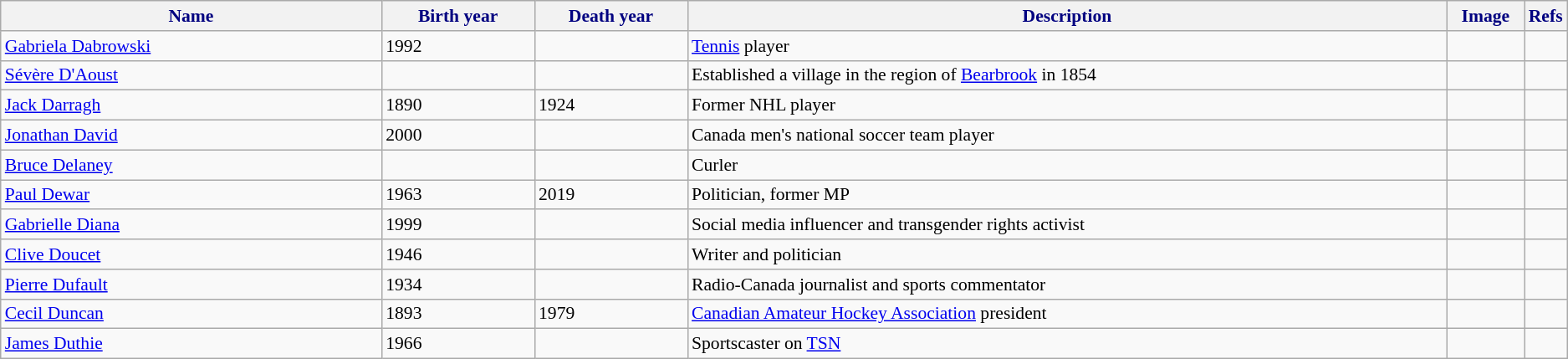<table class="wikitable" style="font-size:90%;">
<tr>
<th style="background-color:#f2f2f2; color: #000080" width="25%">Name</th>
<th style="background-color:#f2f2f2; color: #000080" width="10%">Birth year</th>
<th style="background-color:#f2f2f2; color: #000080" width="10%">Death year</th>
<th style="background-color:#f2f2f2; color: #000080" width="50%">Description</th>
<th style="background-color:#f2f2f2; color: #000080" width="5%">Image</th>
<th style="background-color:#f2f2f2; color: #000080" width="5%">Refs</th>
</tr>
<tr>
<td><a href='#'>Gabriela Dabrowski</a></td>
<td>1992</td>
<td></td>
<td><a href='#'>Tennis</a> player</td>
<td></td>
<td></td>
</tr>
<tr>
<td><a href='#'>Sévère D'Aoust</a></td>
<td></td>
<td></td>
<td>Established a village in the region of <a href='#'>Bearbrook</a> in 1854</td>
<td></td>
<td></td>
</tr>
<tr>
<td><a href='#'>Jack Darragh</a></td>
<td>1890</td>
<td>1924</td>
<td>Former NHL player</td>
<td></td>
<td></td>
</tr>
<tr>
<td><a href='#'>Jonathan David</a></td>
<td>2000</td>
<td></td>
<td>Canada men's national soccer team player</td>
<td></td>
<td></td>
</tr>
<tr>
<td><a href='#'>Bruce Delaney</a></td>
<td></td>
<td></td>
<td>Curler</td>
<td></td>
<td></td>
</tr>
<tr>
<td><a href='#'>Paul Dewar</a></td>
<td>1963</td>
<td>2019</td>
<td>Politician, former MP</td>
<td></td>
<td></td>
</tr>
<tr>
<td><a href='#'>Gabrielle Diana</a></td>
<td>1999</td>
<td></td>
<td>Social media influencer and transgender rights activist</td>
<td></td>
<td></td>
</tr>
<tr>
<td><a href='#'>Clive Doucet</a></td>
<td>1946</td>
<td></td>
<td>Writer and politician</td>
<td></td>
<td></td>
</tr>
<tr>
<td><a href='#'>Pierre Dufault</a></td>
<td>1934</td>
<td> </td>
<td>Radio-Canada journalist and sports commentator</td>
<td> </td>
<td></td>
</tr>
<tr>
<td><a href='#'>Cecil Duncan</a></td>
<td>1893</td>
<td>1979</td>
<td><a href='#'>Canadian Amateur Hockey Association</a> president</td>
<td> </td>
<td></td>
</tr>
<tr>
<td><a href='#'>James Duthie</a></td>
<td>1966</td>
<td></td>
<td>Sportscaster on <a href='#'>TSN</a></td>
<td></td>
<td></td>
</tr>
</table>
